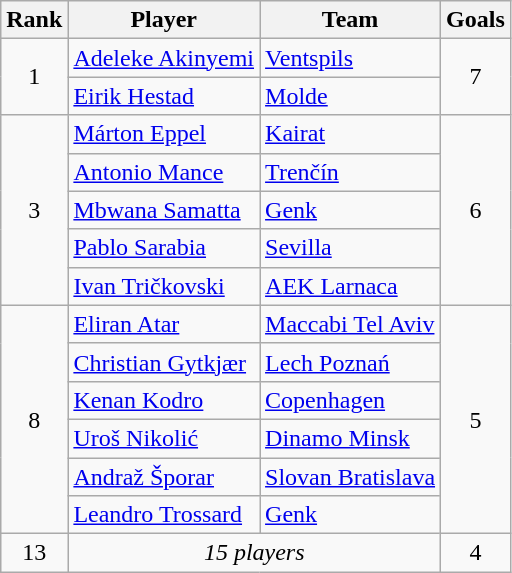<table class="wikitable" style="text-align:center">
<tr>
<th>Rank</th>
<th>Player</th>
<th>Team</th>
<th>Goals</th>
</tr>
<tr>
<td rowspan="2">1</td>
<td align=left> <a href='#'>Adeleke Akinyemi</a></td>
<td align=left> <a href='#'>Ventspils</a></td>
<td rowspan="2">7</td>
</tr>
<tr>
<td align=left> <a href='#'>Eirik Hestad</a></td>
<td align=left> <a href='#'>Molde</a></td>
</tr>
<tr>
<td rowspan="5">3</td>
<td align=left> <a href='#'>Márton Eppel</a></td>
<td align=left> <a href='#'>Kairat</a></td>
<td rowspan="5">6</td>
</tr>
<tr>
<td align=left> <a href='#'>Antonio Mance</a></td>
<td align=left> <a href='#'>Trenčín</a></td>
</tr>
<tr>
<td align=left> <a href='#'>Mbwana Samatta</a></td>
<td align=left> <a href='#'>Genk</a></td>
</tr>
<tr>
<td align=left> <a href='#'>Pablo Sarabia</a></td>
<td align=left> <a href='#'>Sevilla</a></td>
</tr>
<tr>
<td align=left> <a href='#'>Ivan Tričkovski</a></td>
<td align=left> <a href='#'>AEK Larnaca</a></td>
</tr>
<tr>
<td rowspan="6">8</td>
<td align=left> <a href='#'>Eliran Atar</a></td>
<td align=left> <a href='#'>Maccabi Tel Aviv</a></td>
<td rowspan="6">5</td>
</tr>
<tr>
<td align=left> <a href='#'>Christian Gytkjær</a></td>
<td align=left> <a href='#'>Lech Poznań</a></td>
</tr>
<tr>
<td align=left> <a href='#'>Kenan Kodro</a></td>
<td align=left> <a href='#'>Copenhagen</a></td>
</tr>
<tr>
<td align=left> <a href='#'>Uroš Nikolić</a></td>
<td align=left> <a href='#'>Dinamo Minsk</a></td>
</tr>
<tr>
<td align=left> <a href='#'>Andraž Šporar</a></td>
<td align=left> <a href='#'>Slovan Bratislava</a></td>
</tr>
<tr>
<td align=left> <a href='#'>Leandro Trossard</a></td>
<td align=left> <a href='#'>Genk</a></td>
</tr>
<tr>
<td>13</td>
<td colspan=2><em>15 players</em></td>
<td>4</td>
</tr>
</table>
